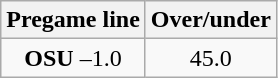<table class="wikitable">
<tr align="center">
<th style=>Pregame line</th>
<th style=>Over/under</th>
</tr>
<tr align="center">
<td><strong>OSU</strong> –1.0</td>
<td>45.0</td>
</tr>
</table>
